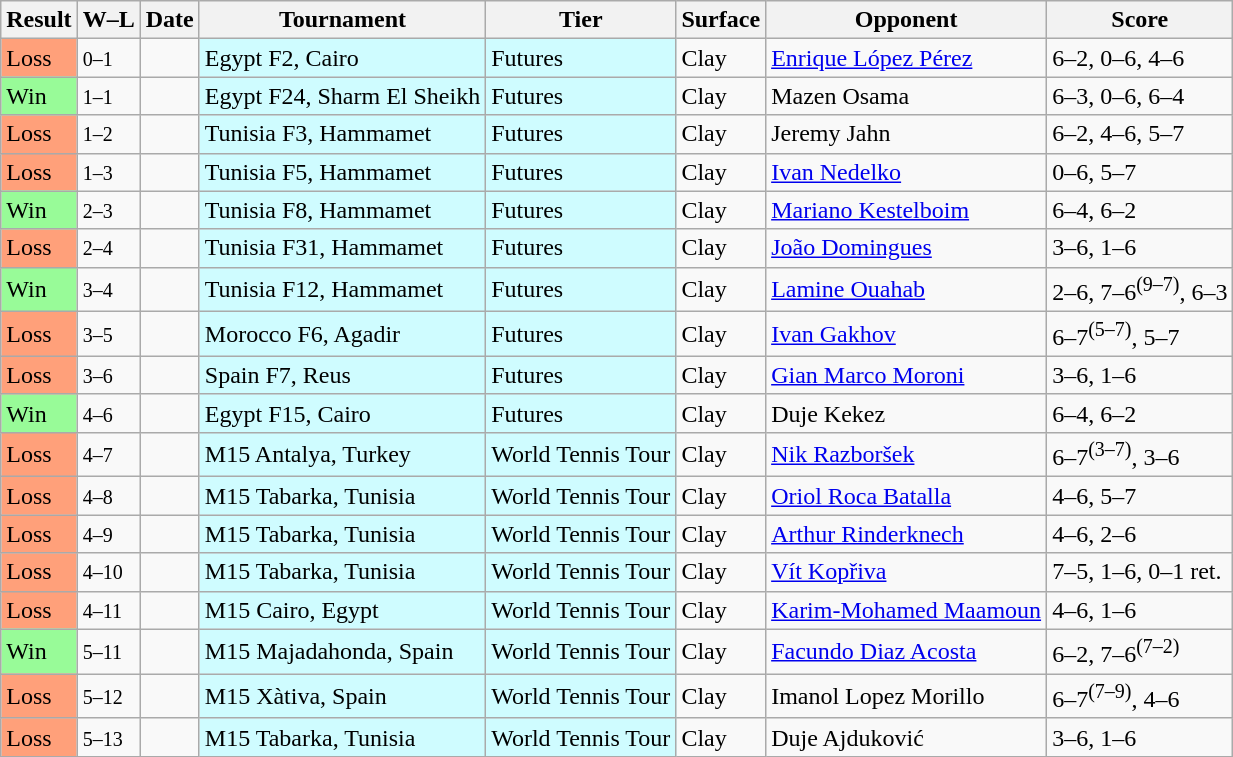<table class="sortable wikitable">
<tr>
<th>Result</th>
<th class="unsortable">W–L</th>
<th>Date</th>
<th>Tournament</th>
<th>Tier</th>
<th>Surface</th>
<th>Opponent</th>
<th class="unsortable">Score</th>
</tr>
<tr>
<td bgcolor=FFA07A>Loss</td>
<td><small>0–1</small></td>
<td></td>
<td style="background:#cffcff;">Egypt F2, Cairo</td>
<td style="background:#cffcff;">Futures</td>
<td>Clay</td>
<td> <a href='#'>Enrique López Pérez</a></td>
<td>6–2, 0–6, 4–6</td>
</tr>
<tr>
<td bgcolor=98FB98>Win</td>
<td><small>1–1</small></td>
<td></td>
<td style="background:#cffcff;">Egypt F24, Sharm El Sheikh</td>
<td style="background:#cffcff;">Futures</td>
<td>Clay</td>
<td> Mazen Osama</td>
<td>6–3, 0–6, 6–4</td>
</tr>
<tr>
<td bgcolor=FFA07A>Loss</td>
<td><small>1–2</small></td>
<td></td>
<td style="background:#cffcff;">Tunisia F3, Hammamet</td>
<td style="background:#cffcff;">Futures</td>
<td>Clay</td>
<td> Jeremy Jahn</td>
<td>6–2, 4–6, 5–7</td>
</tr>
<tr>
<td bgcolor=FFA07A>Loss</td>
<td><small>1–3</small></td>
<td></td>
<td style="background:#cffcff;">Tunisia F5, Hammamet</td>
<td style="background:#cffcff;">Futures</td>
<td>Clay</td>
<td> <a href='#'>Ivan Nedelko</a></td>
<td>0–6, 5–7</td>
</tr>
<tr>
<td bgcolor=98FB98>Win</td>
<td><small>2–3</small></td>
<td></td>
<td style="background:#cffcff;">Tunisia F8, Hammamet</td>
<td style="background:#cffcff;">Futures</td>
<td>Clay</td>
<td> <a href='#'>Mariano Kestelboim</a></td>
<td>6–4, 6–2</td>
</tr>
<tr>
<td bgcolor=FFA07A>Loss</td>
<td><small>2–4</small></td>
<td></td>
<td style="background:#cffcff;">Tunisia F31, Hammamet</td>
<td style="background:#cffcff;">Futures</td>
<td>Clay</td>
<td> <a href='#'>João Domingues</a></td>
<td>3–6, 1–6</td>
</tr>
<tr>
<td bgcolor=98FB98>Win</td>
<td><small>3–4</small></td>
<td></td>
<td style="background:#cffcff;">Tunisia F12, Hammamet</td>
<td style="background:#cffcff;">Futures</td>
<td>Clay</td>
<td> <a href='#'>Lamine Ouahab</a></td>
<td>2–6, 7–6<sup>(9–7)</sup>, 6–3</td>
</tr>
<tr>
<td bgcolor=FFA07A>Loss</td>
<td><small>3–5</small></td>
<td></td>
<td style="background:#cffcff;">Morocco F6, Agadir</td>
<td style="background:#cffcff;">Futures</td>
<td>Clay</td>
<td> <a href='#'>Ivan Gakhov</a></td>
<td>6–7<sup>(5–7)</sup>, 5–7</td>
</tr>
<tr>
<td bgcolor=FFA07A>Loss</td>
<td><small>3–6</small></td>
<td></td>
<td style="background:#cffcff;">Spain F7, Reus</td>
<td style="background:#cffcff;">Futures</td>
<td>Clay</td>
<td> <a href='#'>Gian Marco Moroni</a></td>
<td>3–6, 1–6</td>
</tr>
<tr>
<td bgcolor=98FB98>Win</td>
<td><small>4–6</small></td>
<td></td>
<td style="background:#cffcff;">Egypt F15, Cairo</td>
<td style="background:#cffcff;">Futures</td>
<td>Clay</td>
<td> Duje Kekez</td>
<td>6–4, 6–2</td>
</tr>
<tr>
<td bgcolor=FFA07A>Loss</td>
<td><small>4–7</small></td>
<td></td>
<td style="background:#cffcff;">M15 Antalya, Turkey</td>
<td style="background:#cffcff;">World Tennis Tour</td>
<td>Clay</td>
<td> <a href='#'>Nik Razboršek</a></td>
<td>6–7<sup>(3–7)</sup>, 3–6</td>
</tr>
<tr>
<td bgcolor=FFA07A>Loss</td>
<td><small>4–8</small></td>
<td></td>
<td style="background:#cffcff;">M15 Tabarka, Tunisia</td>
<td style="background:#cffcff;">World Tennis Tour</td>
<td>Clay</td>
<td> <a href='#'>Oriol Roca Batalla</a></td>
<td>4–6, 5–7</td>
</tr>
<tr>
<td bgcolor=FFA07A>Loss</td>
<td><small>4–9</small></td>
<td></td>
<td style="background:#cffcff;">M15 Tabarka, Tunisia</td>
<td style="background:#cffcff;">World Tennis Tour</td>
<td>Clay</td>
<td> <a href='#'>Arthur Rinderknech</a></td>
<td>4–6, 2–6</td>
</tr>
<tr>
<td bgcolor=FFA07A>Loss</td>
<td><small>4–10</small></td>
<td></td>
<td style="background:#cffcff;">M15 Tabarka, Tunisia</td>
<td style="background:#cffcff;">World Tennis Tour</td>
<td>Clay</td>
<td> <a href='#'>Vít Kopřiva</a></td>
<td>7–5, 1–6, 0–1 ret.</td>
</tr>
<tr>
<td bgcolor=FFA07A>Loss</td>
<td><small>4–11</small></td>
<td></td>
<td style="background:#cffcff;">M15 Cairo, Egypt</td>
<td style="background:#cffcff;">World Tennis Tour</td>
<td>Clay</td>
<td> <a href='#'>Karim-Mohamed Maamoun</a></td>
<td>4–6, 1–6</td>
</tr>
<tr>
<td bgcolor=98FB98>Win</td>
<td><small>5–11</small></td>
<td></td>
<td style="background:#cffcff;">M15 Majadahonda, Spain</td>
<td style="background:#cffcff;">World Tennis Tour</td>
<td>Clay</td>
<td> <a href='#'>Facundo Diaz Acosta</a></td>
<td>6–2, 7–6<sup>(7–2)</sup></td>
</tr>
<tr>
<td bgcolor=FFA07A>Loss</td>
<td><small>5–12</small></td>
<td></td>
<td style="background:#cffcff;">M15 Xàtiva, Spain</td>
<td style="background:#cffcff;">World Tennis Tour</td>
<td>Clay</td>
<td> Imanol Lopez Morillo</td>
<td>6–7<sup>(7–9)</sup>, 4–6</td>
</tr>
<tr>
<td bgcolor=FFA07A>Loss</td>
<td><small>5–13</small></td>
<td></td>
<td style="background:#cffcff;">M15 Tabarka, Tunisia</td>
<td style="background:#cffcff;">World Tennis Tour</td>
<td>Clay</td>
<td> Duje Ajduković</td>
<td>3–6, 1–6</td>
</tr>
</table>
